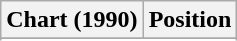<table class="wikitable plainrowheaders">
<tr>
<th>Chart (1990)</th>
<th>Position</th>
</tr>
<tr>
</tr>
<tr>
</tr>
</table>
